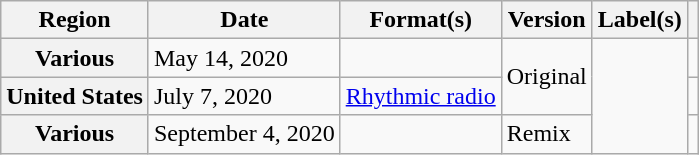<table class="wikitable plainrowheaders">
<tr>
<th scope="col">Region</th>
<th scope="col">Date</th>
<th scope="col">Format(s)</th>
<th scope="col">Version</th>
<th scope="col">Label(s)</th>
<th scope="col"></th>
</tr>
<tr>
<th scope="row">Various</th>
<td>May 14, 2020</td>
<td></td>
<td rowspan="2">Original</td>
<td rowspan="3"></td>
<td style="text-align:center;"></td>
</tr>
<tr>
<th scope="row">United States</th>
<td>July 7, 2020</td>
<td><a href='#'>Rhythmic radio</a></td>
<td style="text-align:center;"></td>
</tr>
<tr>
<th scope="row">Various</th>
<td>September 4, 2020</td>
<td></td>
<td>Remix</td>
<td style="text-align:center;"></td>
</tr>
</table>
